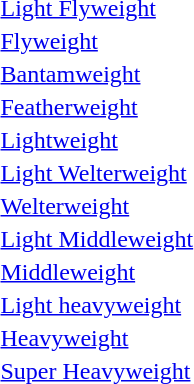<table>
<tr>
<td rowspan=2><a href='#'>Light Flyweight</a><br></td>
<td rowspan=2></td>
<td rowspan=2></td>
<td></td>
</tr>
<tr>
<td></td>
</tr>
<tr |>
<td rowspan=2><a href='#'>Flyweight</a><br></td>
<td rowspan=2></td>
<td rowspan=2></td>
<td></td>
</tr>
<tr>
<td></td>
</tr>
<tr>
<td rowspan=2><a href='#'>Bantamweight</a><br></td>
<td rowspan=2></td>
<td rowspan=2></td>
<td></td>
</tr>
<tr>
<td></td>
</tr>
<tr>
<td rowspan=2><a href='#'>Featherweight</a><br></td>
<td rowspan=2></td>
<td rowspan=2></td>
<td></td>
</tr>
<tr>
<td></td>
</tr>
<tr>
<td rowspan=2><a href='#'>Lightweight</a><br></td>
<td rowspan=2></td>
<td rowspan=2></td>
<td></td>
</tr>
<tr>
<td></td>
</tr>
<tr>
<td rowspan=2><a href='#'>Light Welterweight</a><br></td>
<td rowspan=2></td>
<td rowspan=2></td>
<td></td>
</tr>
<tr>
<td></td>
</tr>
<tr>
<td rowspan=2><a href='#'>Welterweight</a><br></td>
<td rowspan=2></td>
<td rowspan=2></td>
<td></td>
</tr>
<tr>
<td></td>
</tr>
<tr>
<td rowspan=2><a href='#'>Light Middleweight</a><br></td>
<td rowspan=2></td>
<td rowspan=2></td>
<td></td>
</tr>
<tr>
<td></td>
</tr>
<tr>
<td rowspan=2><a href='#'>Middleweight</a><br></td>
<td rowspan=2></td>
<td rowspan=2></td>
<td></td>
</tr>
<tr>
<td></td>
</tr>
<tr>
<td rowspan=2><a href='#'>Light heavyweight</a><br></td>
<td rowspan=2></td>
<td rowspan=2></td>
<td></td>
</tr>
<tr>
<td></td>
</tr>
<tr>
<td rowspan=2><a href='#'>Heavyweight</a><br></td>
<td rowspan=2></td>
<td rowspan=2></td>
<td></td>
</tr>
<tr>
<td></td>
</tr>
<tr>
<td rowspan=2><a href='#'>Super Heavyweight</a><br></td>
<td rowspan=2></td>
<td rowspan=2></td>
<td></td>
</tr>
<tr>
<td></td>
</tr>
</table>
